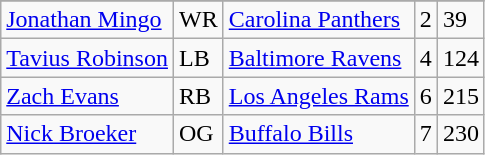<table class="wikitable">
<tr>
</tr>
<tr>
<td><a href='#'>Jonathan Mingo</a></td>
<td>WR</td>
<td><a href='#'>Carolina Panthers</a></td>
<td>2</td>
<td>39</td>
</tr>
<tr>
<td><a href='#'>Tavius Robinson</a></td>
<td>LB</td>
<td><a href='#'>Baltimore Ravens</a></td>
<td>4</td>
<td>124</td>
</tr>
<tr>
<td><a href='#'>Zach Evans</a></td>
<td>RB</td>
<td><a href='#'>Los Angeles Rams</a></td>
<td>6</td>
<td>215</td>
</tr>
<tr>
<td><a href='#'>Nick Broeker</a></td>
<td>OG</td>
<td><a href='#'>Buffalo Bills</a></td>
<td>7</td>
<td>230</td>
</tr>
</table>
